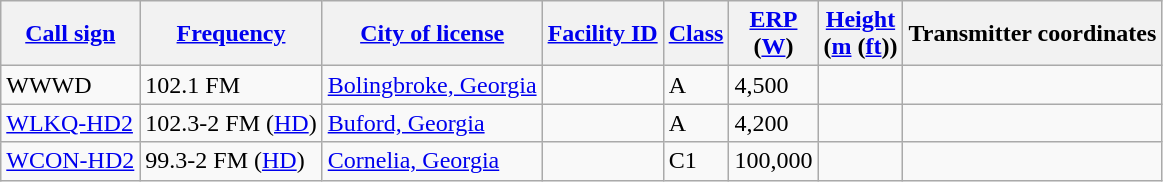<table class="wikitable sortable">
<tr>
<th><a href='#'>Call sign</a></th>
<th data-sort-type="number"><a href='#'>Frequency</a></th>
<th><a href='#'>City of license</a></th>
<th><a href='#'>Facility ID</a></th>
<th><a href='#'>Class</a></th>
<th data-sort-type="number"><a href='#'>ERP</a><br>(<a href='#'>W</a>)</th>
<th data-sort-type="number"><a href='#'>Height</a><br>(<a href='#'>m</a> (<a href='#'>ft</a>))</th>
<th class="unsortable">Transmitter coordinates</th>
</tr>
<tr>
<td>WWWD</td>
<td>102.1 FM</td>
<td><a href='#'>Bolingbroke, Georgia</a></td>
<td></td>
<td>A</td>
<td>4,500</td>
<td></td>
<td></td>
</tr>
<tr>
<td><a href='#'>WLKQ-HD2</a></td>
<td>102.3-2 FM (<a href='#'>HD</a>)</td>
<td><a href='#'>Buford, Georgia</a></td>
<td></td>
<td>A</td>
<td>4,200</td>
<td></td>
<td></td>
</tr>
<tr>
<td><a href='#'>WCON-HD2</a></td>
<td>99.3-2 FM (<a href='#'>HD</a>)</td>
<td><a href='#'>Cornelia, Georgia</a></td>
<td></td>
<td>C1</td>
<td>100,000</td>
<td></td>
<td></td>
</tr>
</table>
